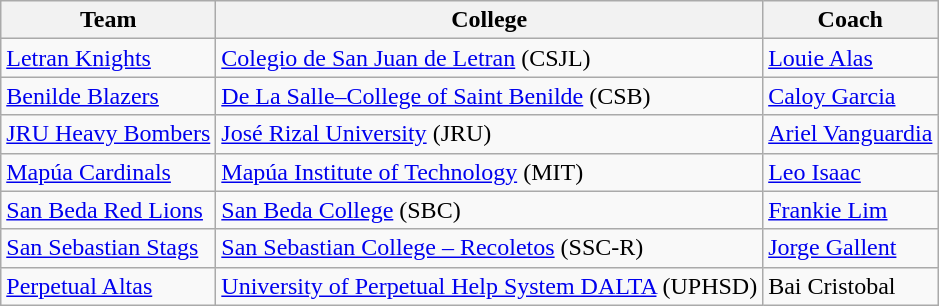<table class="wikitable">
<tr>
<th>Team</th>
<th>College</th>
<th>Coach</th>
</tr>
<tr>
<td><a href='#'>Letran Knights</a></td>
<td><a href='#'>Colegio de San Juan de Letran</a> (CSJL)</td>
<td><a href='#'>Louie Alas</a></td>
</tr>
<tr>
<td><a href='#'>Benilde Blazers</a></td>
<td><a href='#'>De La Salle–College of Saint Benilde</a> (CSB)</td>
<td><a href='#'>Caloy Garcia</a></td>
</tr>
<tr>
<td><a href='#'>JRU Heavy Bombers</a></td>
<td><a href='#'>José Rizal University</a> (JRU)</td>
<td><a href='#'>Ariel Vanguardia</a></td>
</tr>
<tr>
<td><a href='#'>Mapúa Cardinals</a></td>
<td><a href='#'>Mapúa Institute of Technology</a> (MIT)</td>
<td><a href='#'>Leo Isaac</a></td>
</tr>
<tr>
<td><a href='#'>San Beda Red Lions</a></td>
<td><a href='#'>San Beda College</a> (SBC)</td>
<td><a href='#'>Frankie Lim</a></td>
</tr>
<tr>
<td><a href='#'>San Sebastian Stags</a></td>
<td><a href='#'>San Sebastian College – Recoletos</a> (SSC-R)</td>
<td><a href='#'>Jorge Gallent</a></td>
</tr>
<tr>
<td><a href='#'>Perpetual Altas</a></td>
<td><a href='#'>University of Perpetual Help System DALTA</a> (UPHSD)</td>
<td>Bai Cristobal</td>
</tr>
</table>
